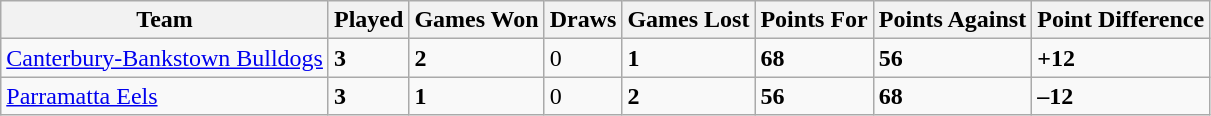<table class="wikitable">
<tr>
<th>Team</th>
<th>Played</th>
<th>Games Won</th>
<th>Draws</th>
<th>Games Lost</th>
<th>Points For</th>
<th>Points Against</th>
<th>Point Difference</th>
</tr>
<tr>
<td> <a href='#'>Canterbury-Bankstown Bulldogs</a></td>
<td><strong>3</strong></td>
<td><strong>2</strong></td>
<td>0</td>
<td><strong>1</strong></td>
<td><strong>68</strong></td>
<td><strong>56</strong></td>
<td><strong>+12</strong></td>
</tr>
<tr>
<td> <a href='#'>Parramatta Eels</a></td>
<td><strong>3</strong></td>
<td><strong>1</strong></td>
<td>0</td>
<td><strong>2</strong></td>
<td><strong>56</strong></td>
<td><strong>68</strong></td>
<td><strong>–12</strong></td>
</tr>
</table>
